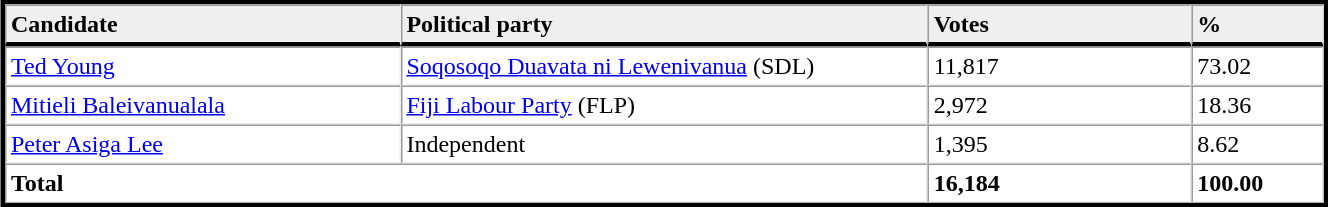<table border="1" cellpadding="3" cellspacing="0" style="width:70%; margin:auto; margin:5px; border:3px solid;">
<tr>
<td td  style="width:30%; border-bottom:3px solid; background:#efefef;"><strong>Candidate</strong></td>
<td td  style="width:40%; border-bottom:3px solid; background:#efefef;"><strong>Political party</strong></td>
<td td  style="width:20%; border-bottom:3px solid; background:#efefef;"><strong>Votes</strong></td>
<td td  style="width:10%; border-bottom:3px solid; background:#efefef;"><strong>%</strong></td>
</tr>
<tr>
<td><a href='#'>Ted Young</a></td>
<td><a href='#'>Soqosoqo Duavata ni Lewenivanua</a> (SDL)</td>
<td>11,817</td>
<td>73.02</td>
</tr>
<tr>
<td><a href='#'>Mitieli Baleivanualala</a></td>
<td><a href='#'>Fiji Labour Party</a> (FLP)</td>
<td>2,972</td>
<td>18.36</td>
</tr>
<tr>
<td><a href='#'>Peter Asiga Lee</a></td>
<td>Independent</td>
<td>1,395</td>
<td>8.62</td>
</tr>
<tr>
<td colspan=2><strong>Total</strong></td>
<td><strong>16,184</strong></td>
<td><strong>100.00</strong></td>
</tr>
</table>
